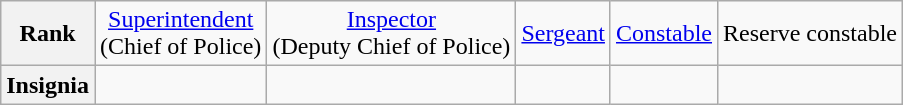<table class="wikitable" style="text-align: center;">
<tr>
<th>Rank</th>
<td><a href='#'>Superintendent</a><br>(Chief of Police)</td>
<td><a href='#'>Inspector</a><br>(Deputy Chief of Police)</td>
<td><a href='#'>Sergeant</a></td>
<td><a href='#'>Constable</a></td>
<td>Reserve constable</td>
</tr>
<tr>
<th>Insignia</th>
<td></td>
<td></td>
<td></td>
<td></td>
<td></td>
</tr>
</table>
